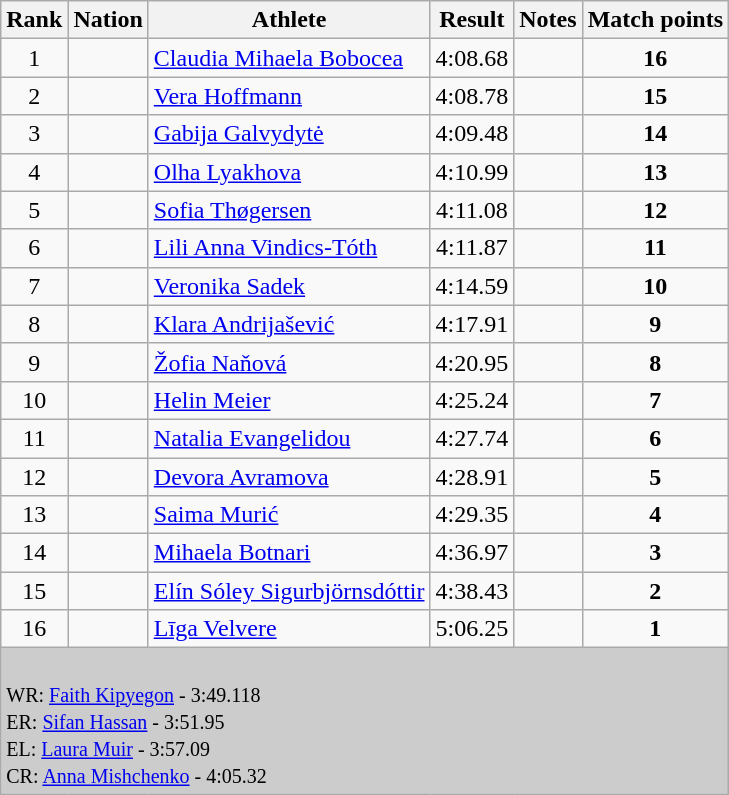<table class="wikitable sortable" style="text-align:left;">
<tr>
<th>Rank</th>
<th>Nation</th>
<th>Athlete</th>
<th>Result</th>
<th>Notes</th>
<th>Match points</th>
</tr>
<tr>
<td align=center>1</td>
<td></td>
<td><a href='#'>Claudia Mihaela Bobocea</a></td>
<td align=center>4:08.68</td>
<td></td>
<td align=center><strong>16</strong></td>
</tr>
<tr>
<td align=center>2</td>
<td></td>
<td><a href='#'>Vera Hoffmann</a></td>
<td align=center>4:08.78</td>
<td></td>
<td align=center><strong>15</strong></td>
</tr>
<tr>
<td align=center>3</td>
<td></td>
<td><a href='#'>Gabija Galvydytė</a></td>
<td align=center>4:09.48</td>
<td align=center></td>
<td align=center><strong>14</strong></td>
</tr>
<tr>
<td align=center>4</td>
<td></td>
<td><a href='#'>Olha Lyakhova</a></td>
<td align=center>4:10.99</td>
<td align=center></td>
<td align=center><strong>13</strong></td>
</tr>
<tr>
<td align=center>5</td>
<td></td>
<td><a href='#'>Sofia Thøgersen</a></td>
<td align=center>4:11.08</td>
<td align=center></td>
<td align=center><strong>12</strong></td>
</tr>
<tr>
<td align=center>6</td>
<td></td>
<td><a href='#'>Lili Anna Vindics-Tóth</a></td>
<td align=center>4:11.87</td>
<td align=center></td>
<td align=center><strong>11</strong></td>
</tr>
<tr>
<td align=center>7</td>
<td></td>
<td><a href='#'>Veronika Sadek</a></td>
<td align=center>4:14.59</td>
<td align=center></td>
<td align=center><strong>10</strong></td>
</tr>
<tr>
<td align=center>8</td>
<td></td>
<td><a href='#'>Klara Andrijašević</a></td>
<td align=center>4:17.91</td>
<td align=center></td>
<td align=center><strong>9</strong></td>
</tr>
<tr>
<td align=center>9</td>
<td></td>
<td><a href='#'>Žofia Naňová</a></td>
<td align=center>4:20.95</td>
<td align=center></td>
<td align=center><strong>8</strong></td>
</tr>
<tr>
<td align=center>10</td>
<td></td>
<td><a href='#'>Helin Meier</a></td>
<td align=center>4:25.24</td>
<td align=center></td>
<td align=center><strong>7</strong></td>
</tr>
<tr>
<td align=center>11</td>
<td></td>
<td><a href='#'>Natalia Evangelidou</a></td>
<td align=center>4:27.74</td>
<td></td>
<td align=center><strong>6</strong></td>
</tr>
<tr>
<td align=center>12</td>
<td></td>
<td><a href='#'>Devora Avramova</a></td>
<td align=center>4:28.91</td>
<td align=center></td>
<td align=center><strong>5</strong></td>
</tr>
<tr>
<td align=center>13</td>
<td></td>
<td><a href='#'>Saima Murić</a></td>
<td align=center>4:29.35</td>
<td></td>
<td align=center><strong>4</strong></td>
</tr>
<tr>
<td align=center>14</td>
<td></td>
<td><a href='#'>Mihaela Botnari</a></td>
<td align=center>4:36.97</td>
<td align=center></td>
<td align=center><strong>3</strong></td>
</tr>
<tr>
<td align=center>15</td>
<td></td>
<td><a href='#'>Elín Sóley Sigurbjörnsdóttir</a></td>
<td align=center>4:38.43</td>
<td align=center></td>
<td align=center><strong>2</strong></td>
</tr>
<tr>
<td align=center>16</td>
<td></td>
<td><a href='#'>Līga Velvere</a></td>
<td align=center>5:06.25</td>
<td></td>
<td align=center><strong>1</strong></td>
</tr>
<tr>
<td colspan="6" bgcolor="#cccccc"><br>
<small>WR:   <a href='#'>Faith Kipyegon</a> - 3:49.118<br>ER:  <a href='#'>Sifan Hassan</a> - 3:51.95<br></small>
<small>EL:   <a href='#'>Laura Muir</a> - 3:57.09<br>CR:  <a href='#'>Anna Mishchenko</a> - 4:05.32</small></td>
</tr>
</table>
